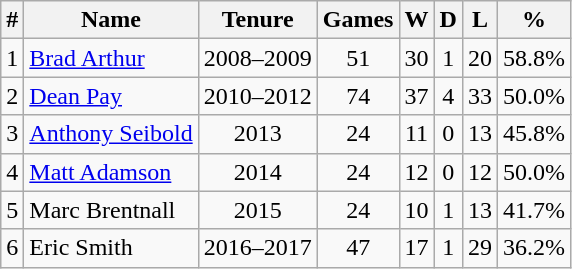<table class="wikitable" style="text-align: center;">
<tr>
<th>#</th>
<th>Name</th>
<th>Tenure</th>
<th>Games</th>
<th>W</th>
<th>D</th>
<th>L</th>
<th>%</th>
</tr>
<tr>
<td>1</td>
<td style="text-align: left;"><a href='#'>Brad Arthur</a></td>
<td>2008–2009</td>
<td>51</td>
<td>30</td>
<td>1</td>
<td>20</td>
<td>58.8%</td>
</tr>
<tr>
<td>2</td>
<td style="text-align: left;"><a href='#'>Dean Pay</a></td>
<td>2010–2012</td>
<td>74</td>
<td>37</td>
<td>4</td>
<td>33</td>
<td>50.0%</td>
</tr>
<tr>
<td>3</td>
<td style="text-align: left;"><a href='#'>Anthony Seibold</a></td>
<td>2013</td>
<td>24</td>
<td>11</td>
<td>0</td>
<td>13</td>
<td>45.8%</td>
</tr>
<tr>
<td>4</td>
<td style="text-align: left;"><a href='#'>Matt Adamson</a></td>
<td>2014</td>
<td>24</td>
<td>12</td>
<td>0</td>
<td>12</td>
<td>50.0%</td>
</tr>
<tr>
<td>5</td>
<td style="text-align: left;">Marc Brentnall</td>
<td>2015</td>
<td>24</td>
<td>10</td>
<td>1</td>
<td>13</td>
<td>41.7%</td>
</tr>
<tr>
<td>6</td>
<td style="text-align: left;">Eric Smith</td>
<td>2016–2017</td>
<td>47</td>
<td>17</td>
<td>1</td>
<td>29</td>
<td>36.2%</td>
</tr>
</table>
